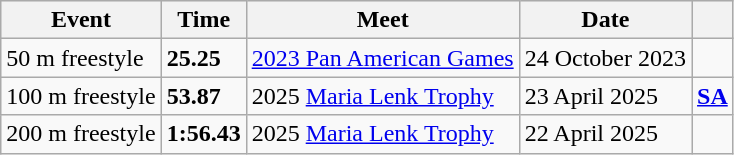<table class="wikitable">
<tr bgcolor="#eeeeee">
<th>Event</th>
<th>Time</th>
<th>Meet</th>
<th>Date</th>
<th></th>
</tr>
<tr>
<td>50 m freestyle</td>
<td><strong>25.25</strong></td>
<td><a href='#'>2023 Pan American Games</a></td>
<td>24 October 2023</td>
<td></td>
</tr>
<tr>
<td>100 m freestyle</td>
<td><strong>53.87</strong></td>
<td>2025 <a href='#'>Maria Lenk Trophy</a></td>
<td>23 April 2025</td>
<td><strong><a href='#'>SA</a></strong></td>
</tr>
<tr>
<td>200 m freestyle</td>
<td><strong>1:56.43</strong></td>
<td>2025 <a href='#'>Maria Lenk Trophy</a></td>
<td>22 April 2025</td>
<td></td>
</tr>
</table>
